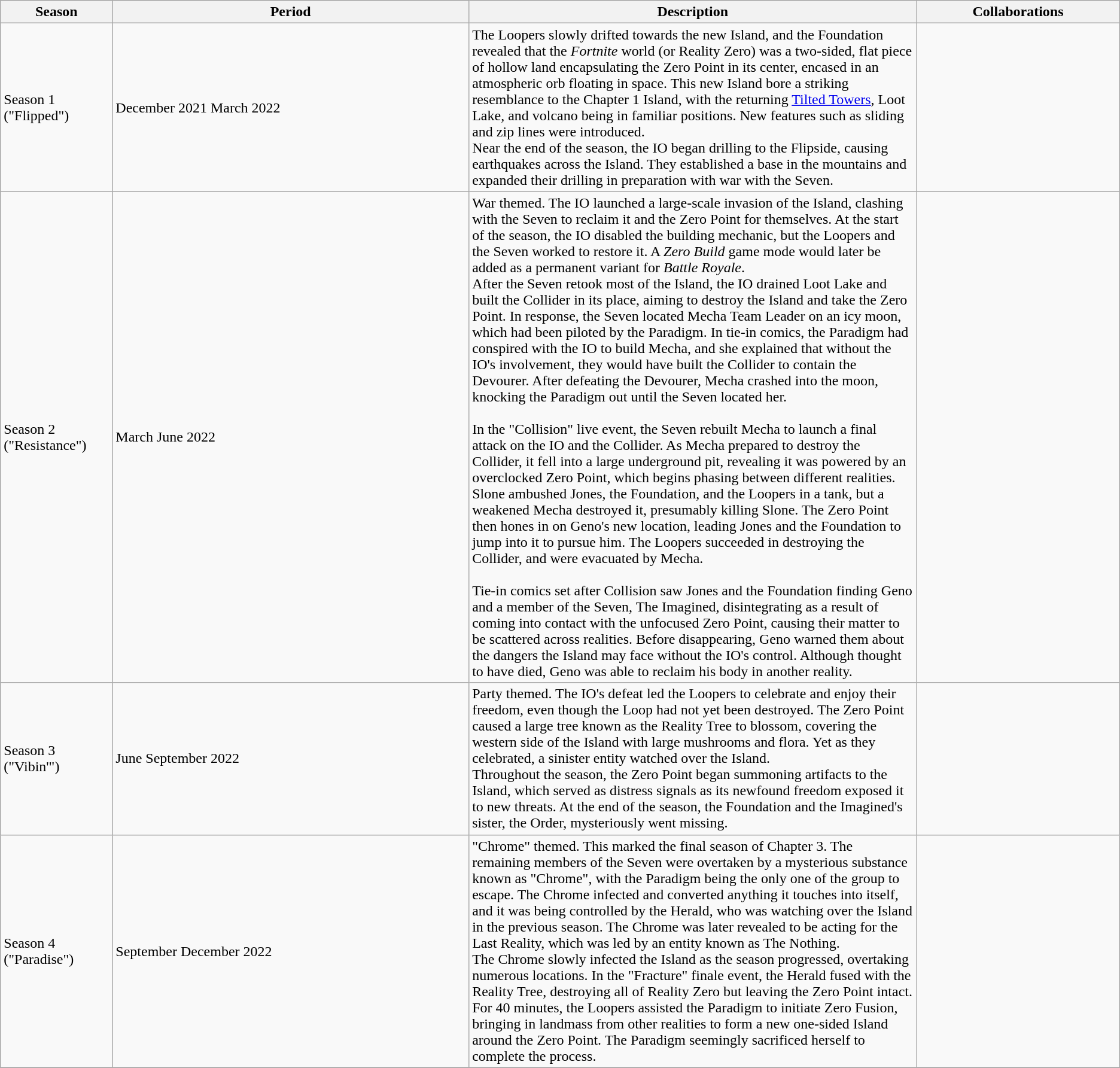<table class="wikitable">
<tr>
<th width=10%>Season</th>
<th>Period</th>
<th width=40%>Description</th>
<th>Collaborations</th>
</tr>
<tr>
<td>Season 1 ("Flipped")</td>
<td>December 2021  March 2022</td>
<td>The Loopers slowly drifted towards the new Island, and the Foundation revealed that the <em>Fortnite</em> world (or Reality Zero) was a two-sided, flat piece of hollow land encapsulating the Zero Point in its center, encased in an atmospheric orb floating in space. This new Island bore a striking resemblance to the Chapter 1 Island, with the returning <a href='#'>Tilted Towers</a>, Loot Lake, and volcano being in familiar positions. New features such as sliding and zip lines were introduced.<br>Near the end of the season, the IO began drilling to the Flipside, causing earthquakes across the Island. They established a base in the mountains and expanded their drilling in preparation with war with the Seven.</td>
<td></td>
</tr>
<tr>
<td>Season 2 ("Resistance")</td>
<td>March  June 2022</td>
<td>War themed. The IO launched a large-scale invasion of the Island, clashing with the Seven to reclaim it and the Zero Point for themselves. At the start of the season, the IO disabled the building mechanic, but the Loopers and the Seven worked to restore it. A <em>Zero Build</em> game mode would later be added as a permanent variant for <em>Battle Royale</em>.<br>After the Seven retook most of the Island, the IO drained Loot Lake and built the Collider in its place, aiming to destroy the Island and take the Zero Point. In response, the Seven located Mecha Team Leader on an icy moon, which had been piloted by the Paradigm. In tie-in comics, the Paradigm had conspired with the IO to build Mecha, and she explained that without the IO's involvement, they would have built the Collider to contain the Devourer. After defeating the Devourer, Mecha crashed into the moon, knocking the Paradigm out until the Seven located her.<br><br>
In the "Collision" live event, the Seven rebuilt Mecha to launch a final attack on the IO and the Collider. As Mecha prepared to destroy the Collider, it fell into a large underground pit, revealing it was powered by an overclocked Zero Point, which begins phasing between different realities. Slone ambushed Jones, the Foundation, and the Loopers in a tank, but a weakened Mecha destroyed it, presumably killing Slone. The Zero Point then hones in on Geno's new location, leading Jones and the Foundation to jump into it to pursue him. The Loopers succeeded in destroying the Collider, and were evacuated by Mecha.<br><br>
Tie-in comics set after Collision saw Jones and the Foundation finding Geno and a member of the Seven, The Imagined, disintegrating as a result of coming into contact with the unfocused Zero Point, causing their matter to be scattered across realities. Before disappearing, Geno warned them about the dangers the Island may face without the IO's control. Although thought to have died, Geno was able to reclaim his body in another reality.</td>
<td></td>
</tr>
<tr>
<td>Season 3 ("Vibin'")</td>
<td>June  September 2022</td>
<td>Party themed. The IO's defeat led the Loopers to celebrate and enjoy their freedom, even though the Loop had not yet been destroyed. The Zero Point caused a large tree known as the Reality Tree to blossom, covering the western side of the Island with large mushrooms and flora. Yet as they celebrated, a sinister entity watched over the Island.<br>Throughout the season, the Zero Point began summoning artifacts to the Island, which served as distress signals as its newfound freedom exposed it to new threats. At the end of the season, the Foundation and the Imagined's sister, the Order, mysteriously went missing.</td>
<td></td>
</tr>
<tr>
<td>Season 4 ("Paradise")</td>
<td>September  December 2022</td>
<td>"Chrome" themed. This marked the final season of Chapter 3. The remaining members of the Seven were overtaken by a mysterious substance known as "Chrome", with the Paradigm being the only one of the group to escape. The Chrome infected and converted anything it touches into itself, and it was being controlled by the Herald, who was watching over the Island in the previous season. The Chrome was later revealed to be acting for the Last Reality, which was led by an entity known as The Nothing.<br>The Chrome slowly infected the Island as the season progressed, overtaking numerous locations. In the "Fracture" finale event, the Herald fused with the Reality Tree, destroying all of Reality Zero but leaving the Zero Point intact. For 40 minutes, the Loopers assisted the Paradigm to initiate Zero Fusion, bringing in landmass from other realities to form a new one-sided Island around the Zero Point. The Paradigm seemingly sacrificed herself to complete the process.</td>
<td></td>
</tr>
<tr>
</tr>
</table>
